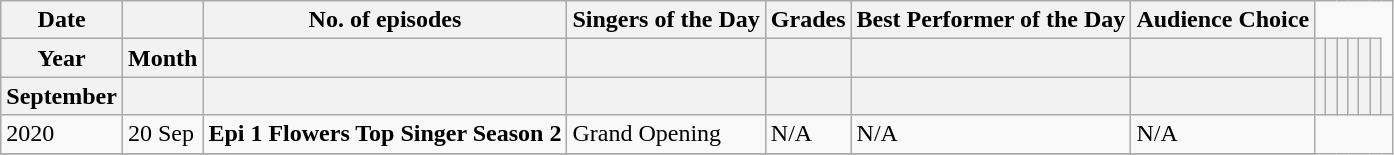<table class="wikitable">
<tr>
<th>Date</th>
<th></th>
<th>No. of episodes</th>
<th>Singers of the Day</th>
<th>Grades</th>
<th>Best Performer of the Day</th>
<th>Audience Choice</th>
</tr>
<tr>
<th>Year</th>
<th>Month</th>
<th></th>
<th></th>
<th></th>
<th></th>
<th></th>
<th></th>
<th></th>
<th></th>
<th></th>
<th></th>
<th></th>
</tr>
<tr>
<th>September</th>
<th></th>
<th></th>
<th></th>
<th></th>
<th></th>
<th></th>
<th></th>
<th></th>
<th></th>
<th></th>
<th></th>
<th></th>
<th></th>
</tr>
<tr>
<td>2020</td>
<td>20 Sep</td>
<td><strong>Epi 1 Flowers Top Singer Season 2</strong></td>
<td>Grand Opening</td>
<td>N/A</td>
<td>N/A</td>
<td>N/A</td>
</tr>
<tr>
</tr>
</table>
